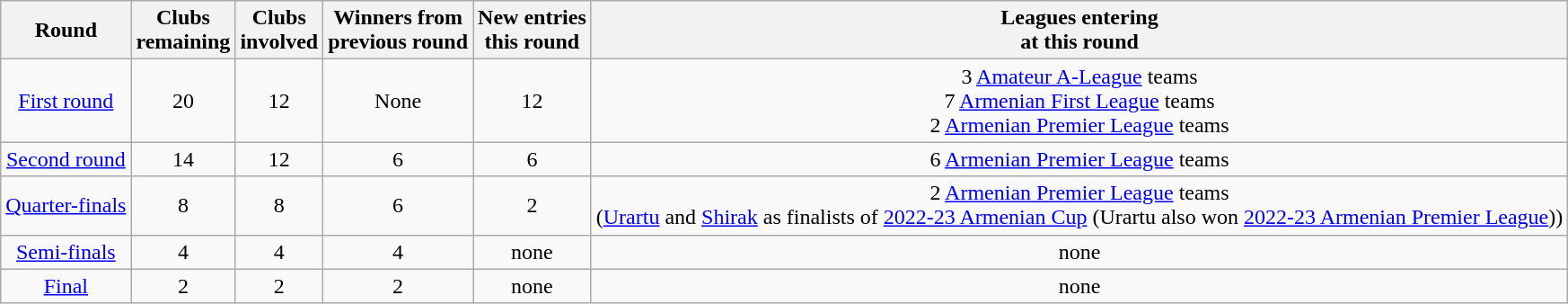<table class="wikitable" style="text-align:center">
<tr>
<th>Round</th>
<th>Clubs<br>remaining</th>
<th>Clubs<br>involved</th>
<th>Winners from<br>previous round</th>
<th>New entries<br>this round</th>
<th>Leagues entering<br>at this round</th>
</tr>
<tr>
<td><a href='#'>First round</a></td>
<td>20</td>
<td>12</td>
<td>None</td>
<td>12</td>
<td>3 <a href='#'>Amateur A-League</a>  teams <br> 7 <a href='#'>Armenian First League</a> teams <br> 2 <a href='#'>Armenian Premier League</a> teams</td>
</tr>
<tr>
<td><a href='#'>Second round</a></td>
<td>14</td>
<td>12</td>
<td>6</td>
<td>6</td>
<td>6 <a href='#'>Armenian Premier League</a> teams</td>
</tr>
<tr>
<td><a href='#'>Quarter-finals</a></td>
<td>8</td>
<td>8</td>
<td>6</td>
<td>2</td>
<td>2 <a href='#'>Armenian Premier League</a> teams <br> (<a href='#'>Urartu</a> and <a href='#'>Shirak</a> as finalists of <a href='#'>2022-23 Armenian Cup</a> (Urartu also won <a href='#'>2022-23 Armenian Premier League</a>))</td>
</tr>
<tr>
<td><a href='#'>Semi-finals</a></td>
<td>4</td>
<td>4</td>
<td>4</td>
<td>none</td>
<td>none</td>
</tr>
<tr>
<td><a href='#'>Final</a></td>
<td>2</td>
<td>2</td>
<td>2</td>
<td>none</td>
<td>none</td>
</tr>
</table>
